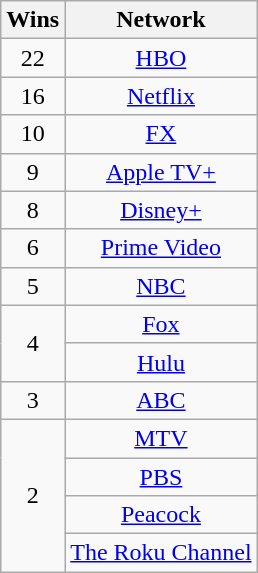<table class="wikitable sortable" style="text-align:center;">
<tr>
<th scope="col">Wins</th>
<th scope="col">Network</th>
</tr>
<tr>
<td>22</td>
<td><a href='#'>HBO</a></td>
</tr>
<tr>
<td>16</td>
<td><a href='#'>Netflix</a></td>
</tr>
<tr>
<td>10</td>
<td><a href='#'>FX</a></td>
</tr>
<tr>
<td>9</td>
<td><a href='#'>Apple TV+</a></td>
</tr>
<tr>
<td>8</td>
<td><a href='#'>Disney+</a></td>
</tr>
<tr>
<td>6</td>
<td><a href='#'>Prime Video</a></td>
</tr>
<tr>
<td>5</td>
<td><a href='#'>NBC</a></td>
</tr>
<tr>
<td rowspan="2">4</td>
<td><a href='#'>Fox</a></td>
</tr>
<tr>
<td><a href='#'>Hulu</a></td>
</tr>
<tr>
<td>3</td>
<td><a href='#'>ABC</a></td>
</tr>
<tr>
<td rowspan="4">2</td>
<td><a href='#'>MTV</a></td>
</tr>
<tr>
<td><a href='#'>PBS</a></td>
</tr>
<tr>
<td><a href='#'>Peacock</a></td>
</tr>
<tr>
<td><a href='#'>The Roku Channel</a></td>
</tr>
</table>
